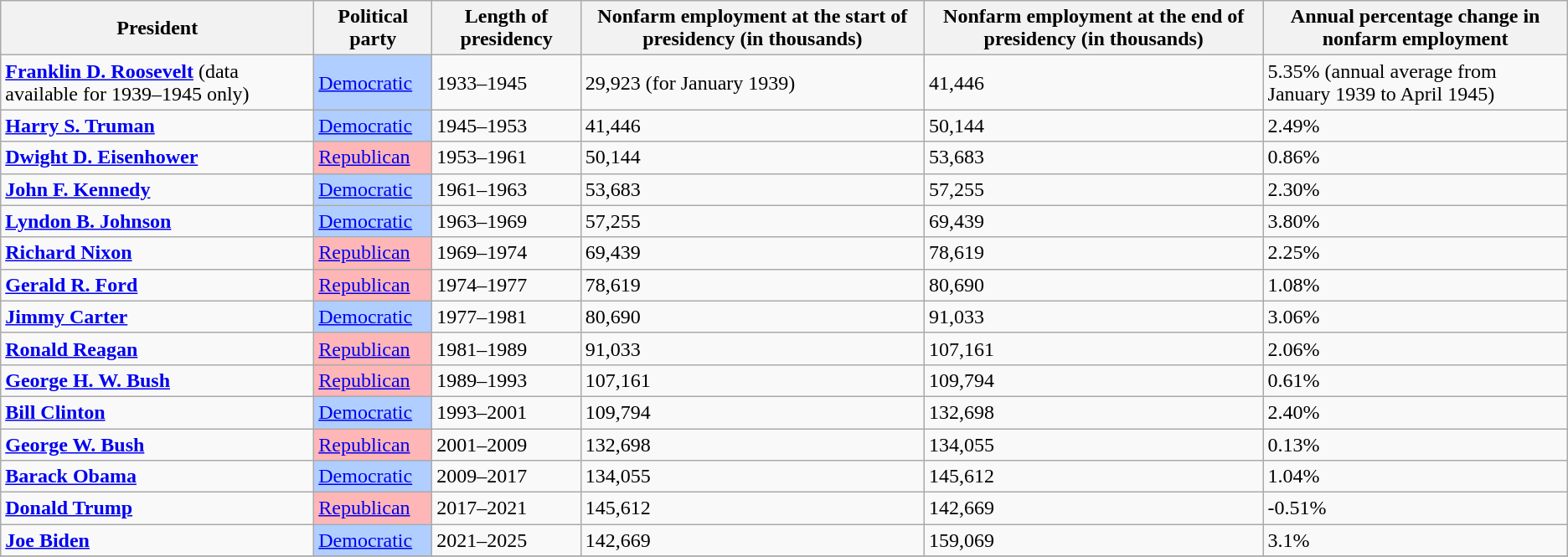<table class="wikitable sortable">
<tr>
<th>President</th>
<th>Political party</th>
<th>Length of presidency</th>
<th>Nonfarm employment at the start of presidency (in thousands)</th>
<th>Nonfarm employment at the end of presidency (in thousands)</th>
<th>Annual percentage change in nonfarm employment</th>
</tr>
<tr>
<td><strong><a href='#'>Franklin D. Roosevelt</a></strong> (data available for 1939–1945 only)</td>
<td style="background:#B0CEFF"><a href='#'>Democratic</a></td>
<td>1933–1945</td>
<td>29,923 (for January 1939)</td>
<td>41,446</td>
<td>5.35% (annual average from January 1939 to April 1945)</td>
</tr>
<tr>
<td><strong><a href='#'>Harry S. Truman</a></strong></td>
<td style="background:#B0CEFF"><a href='#'>Democratic</a></td>
<td>1945–1953</td>
<td>41,446</td>
<td>50,144</td>
<td>2.49%</td>
</tr>
<tr>
<td><strong><a href='#'>Dwight D. Eisenhower</a></strong></td>
<td style="background:#FFB6B6"><a href='#'>Republican</a></td>
<td>1953–1961</td>
<td>50,144</td>
<td>53,683</td>
<td>0.86%</td>
</tr>
<tr>
<td><strong><a href='#'>John F. Kennedy</a></strong></td>
<td style="background:#B0CEFF"><a href='#'>Democratic</a></td>
<td>1961–1963</td>
<td>53,683</td>
<td>57,255</td>
<td>2.30%</td>
</tr>
<tr>
<td><strong><a href='#'>Lyndon B. Johnson</a></strong></td>
<td style="background:#B0CEFF"><a href='#'>Democratic</a></td>
<td>1963–1969</td>
<td>57,255</td>
<td>69,439</td>
<td>3.80%</td>
</tr>
<tr>
<td><strong><a href='#'>Richard Nixon</a></strong></td>
<td style="background:#FFB6B6"><a href='#'>Republican</a></td>
<td>1969–1974</td>
<td>69,439</td>
<td>78,619</td>
<td>2.25%</td>
</tr>
<tr>
<td><strong><a href='#'>Gerald R. Ford</a></strong></td>
<td style="background:#FFB6B6"><a href='#'>Republican</a></td>
<td>1974–1977</td>
<td>78,619</td>
<td>80,690</td>
<td>1.08%</td>
</tr>
<tr>
<td><strong><a href='#'>Jimmy Carter</a></strong></td>
<td style="background:#B0CEFF"><a href='#'>Democratic</a></td>
<td>1977–1981</td>
<td>80,690</td>
<td>91,033</td>
<td>3.06%</td>
</tr>
<tr>
<td><strong><a href='#'>Ronald Reagan</a></strong></td>
<td style="background:#FFB6B6"><a href='#'>Republican</a></td>
<td>1981–1989</td>
<td>91,033</td>
<td>107,161</td>
<td>2.06%</td>
</tr>
<tr>
<td><strong><a href='#'>George H. W. Bush</a></strong></td>
<td style="background:#FFB6B6"><a href='#'>Republican</a></td>
<td>1989–1993</td>
<td>107,161</td>
<td>109,794</td>
<td>0.61%</td>
</tr>
<tr>
<td><strong><a href='#'>Bill Clinton</a></strong></td>
<td style="background:#B0CEFF"><a href='#'>Democratic</a></td>
<td>1993–2001</td>
<td>109,794</td>
<td>132,698</td>
<td>2.40%</td>
</tr>
<tr>
<td><strong><a href='#'>George W. Bush</a></strong></td>
<td style="background:#FFB6B6"><a href='#'>Republican</a></td>
<td>2001–2009</td>
<td>132,698</td>
<td>134,055</td>
<td>0.13%</td>
</tr>
<tr>
<td><strong><a href='#'>Barack Obama</a></strong></td>
<td style="background:#B0CEFF"><a href='#'>Democratic</a></td>
<td>2009–2017</td>
<td>134,055</td>
<td>145,612</td>
<td>1.04%</td>
</tr>
<tr>
<td><strong><a href='#'>Donald Trump</a></strong></td>
<td style="background:#FFB6B6"><a href='#'>Republican</a></td>
<td>2017–2021</td>
<td>145,612</td>
<td>142,669</td>
<td>-0.51%</td>
</tr>
<tr>
<td><strong><a href='#'>Joe Biden</a></strong></td>
<td style="background:#B0CEFF"><a href='#'>Democratic</a></td>
<td>2021–2025</td>
<td>142,669</td>
<td>159,069</td>
<td>3.1%</td>
</tr>
<tr>
</tr>
</table>
